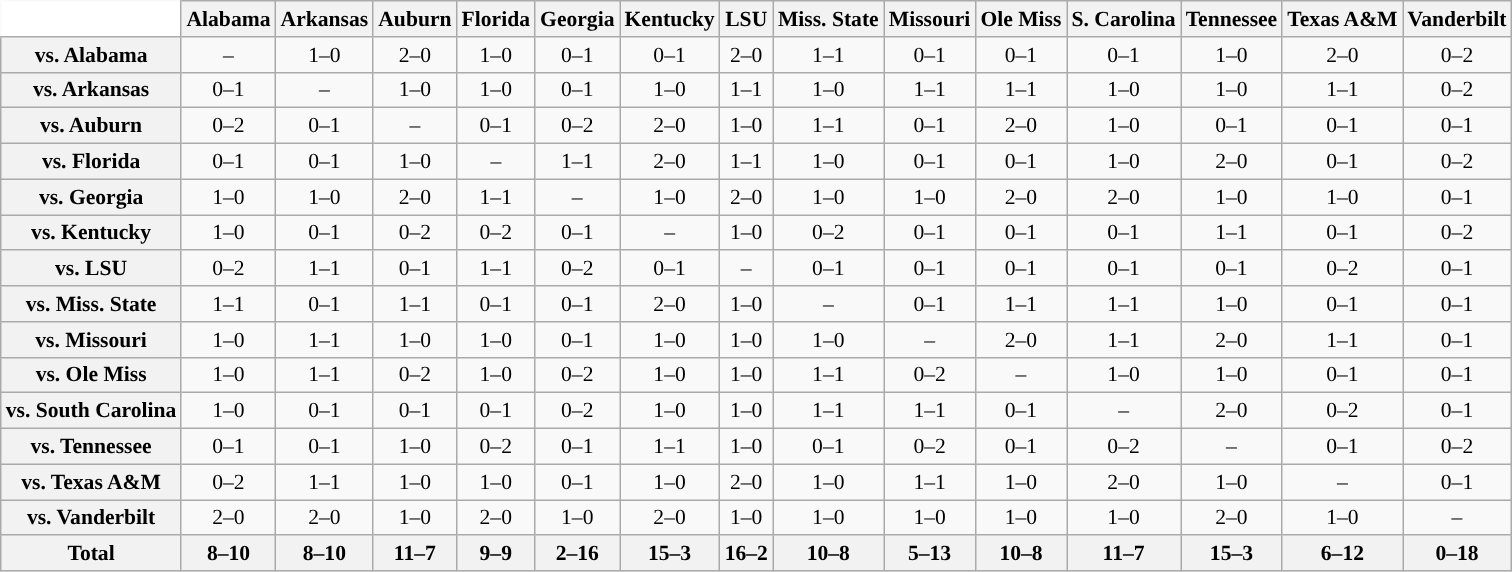<table class="wikitable" style="white-space:nowrap; font-size:90%;">
<tr>
<td style="background:white; border-top-style:hidden; border-left-style:hidden;"></td>
<th>Alabama</th>
<th>Arkansas</th>
<th>Auburn</th>
<th>Florida</th>
<th>Georgia</th>
<th>Kentucky</th>
<th>LSU</th>
<th>Miss. State</th>
<th>Missouri</th>
<th>Ole Miss</th>
<th>S. Carolina</th>
<th>Tennessee</th>
<th>Texas A&M</th>
<th>Vanderbilt</th>
</tr>
<tr style="text-align:center;">
<th>vs. Alabama</th>
<td>–</td>
<td>1–0</td>
<td>2–0</td>
<td>1–0</td>
<td>0–1</td>
<td>0–1</td>
<td>2–0</td>
<td>1–1</td>
<td>0–1</td>
<td>0–1</td>
<td>0–1</td>
<td>1–0</td>
<td>2–0</td>
<td>0–2</td>
</tr>
<tr style="text-align:center;">
<th>vs. Arkansas</th>
<td>0–1</td>
<td>–</td>
<td>1–0</td>
<td>1–0</td>
<td>0–1</td>
<td>1–0</td>
<td>1–1</td>
<td>1–0</td>
<td>1–1</td>
<td>1–1</td>
<td>1–0</td>
<td>1–0</td>
<td>1–1</td>
<td>0–2</td>
</tr>
<tr style="text-align:center;">
<th>vs. Auburn</th>
<td>0–2</td>
<td>0–1</td>
<td>–</td>
<td>0–1</td>
<td>0–2</td>
<td>2–0</td>
<td>1–0</td>
<td>1–1</td>
<td>0–1</td>
<td>2–0</td>
<td>1–0</td>
<td>0–1</td>
<td>0–1</td>
<td>0–1</td>
</tr>
<tr style="text-align:center;">
<th>vs. Florida</th>
<td>0–1</td>
<td>0–1</td>
<td>1–0</td>
<td>–</td>
<td>1–1</td>
<td>2–0</td>
<td>1–1</td>
<td>1–0</td>
<td>0–1</td>
<td>0–1</td>
<td>1–0</td>
<td>2–0</td>
<td>0–1</td>
<td>0–2</td>
</tr>
<tr style="text-align:center;">
<th>vs. Georgia</th>
<td>1–0</td>
<td>1–0</td>
<td>2–0</td>
<td>1–1</td>
<td>–</td>
<td>1–0</td>
<td>2–0</td>
<td>1–0</td>
<td>1–0</td>
<td>2–0</td>
<td>2–0</td>
<td>1–0</td>
<td>1–0</td>
<td>0–1</td>
</tr>
<tr style="text-align:center;">
<th>vs. Kentucky</th>
<td>1–0</td>
<td>0–1</td>
<td>0–2</td>
<td>0–2</td>
<td>0–1</td>
<td>–</td>
<td>1–0</td>
<td>0–2</td>
<td>0–1</td>
<td>0–1</td>
<td>0–1</td>
<td>1–1</td>
<td>0–1</td>
<td>0–2</td>
</tr>
<tr style="text-align:center;">
<th>vs. LSU</th>
<td>0–2</td>
<td>1–1</td>
<td>0–1</td>
<td>1–1</td>
<td>0–2</td>
<td>0–1</td>
<td>–</td>
<td>0–1</td>
<td>0–1</td>
<td>0–1</td>
<td>0–1</td>
<td>0–1</td>
<td>0–2</td>
<td>0–1</td>
</tr>
<tr style="text-align:center;">
<th>vs. Miss. State</th>
<td>1–1</td>
<td>0–1</td>
<td>1–1</td>
<td>0–1</td>
<td>0–1</td>
<td>2–0</td>
<td>1–0</td>
<td>–</td>
<td>0–1</td>
<td>1–1</td>
<td>1–1</td>
<td>1–0</td>
<td>0–1</td>
<td>0–1</td>
</tr>
<tr style="text-align:center;">
<th>vs. Missouri</th>
<td>1–0</td>
<td>1–1</td>
<td>1–0</td>
<td>1–0</td>
<td>0–1</td>
<td>1–0</td>
<td>1–0</td>
<td>1–0</td>
<td>–</td>
<td>2–0</td>
<td>1–1</td>
<td>2–0</td>
<td>1–1</td>
<td>0–1</td>
</tr>
<tr style="text-align:center;">
<th>vs. Ole Miss</th>
<td>1–0</td>
<td>1–1</td>
<td>0–2</td>
<td>1–0</td>
<td>0–2</td>
<td>1–0</td>
<td>1–0</td>
<td>1–1</td>
<td>0–2</td>
<td>–</td>
<td>1–0</td>
<td>1–0</td>
<td>0–1</td>
<td>0–1</td>
</tr>
<tr style="text-align:center;">
<th>vs. South Carolina</th>
<td>1–0</td>
<td>0–1</td>
<td>0–1</td>
<td>0–1</td>
<td>0–2</td>
<td>1–0</td>
<td>1–0</td>
<td>1–1</td>
<td>1–1</td>
<td>0–1</td>
<td>–</td>
<td>2–0</td>
<td>0–2</td>
<td>0–1</td>
</tr>
<tr style="text-align:center;">
<th>vs. Tennessee</th>
<td>0–1</td>
<td>0–1</td>
<td>1–0</td>
<td>0–2</td>
<td>0–1</td>
<td>1–1</td>
<td>1–0</td>
<td>0–1</td>
<td>0–2</td>
<td>0–1</td>
<td>0–2</td>
<td>–</td>
<td>0–1</td>
<td>0–2</td>
</tr>
<tr style="text-align:center;">
<th>vs. Texas A&M</th>
<td>0–2</td>
<td>1–1</td>
<td>1–0</td>
<td>1–0</td>
<td>0–1</td>
<td>1–0</td>
<td>2–0</td>
<td>1–0</td>
<td>1–1</td>
<td>1–0</td>
<td>2–0</td>
<td>1–0</td>
<td>–</td>
<td>0–1</td>
</tr>
<tr style="text-align:center;">
<th>vs. Vanderbilt</th>
<td>2–0</td>
<td>2–0</td>
<td>1–0</td>
<td>2–0</td>
<td>1–0</td>
<td>2–0</td>
<td>1–0</td>
<td>1–0</td>
<td>1–0</td>
<td>1–0</td>
<td>1–0</td>
<td>2–0</td>
<td>1–0</td>
<td>–</td>
</tr>
<tr style="text-align:center;">
<th>Total</th>
<th>8–10</th>
<th>8–10</th>
<th>11–7</th>
<th>9–9</th>
<th>2–16</th>
<th>15–3</th>
<th>16–2</th>
<th>10–8</th>
<th>5–13</th>
<th>10–8</th>
<th>11–7</th>
<th>15–3</th>
<th>6–12</th>
<th>0–18</th>
</tr>
</table>
